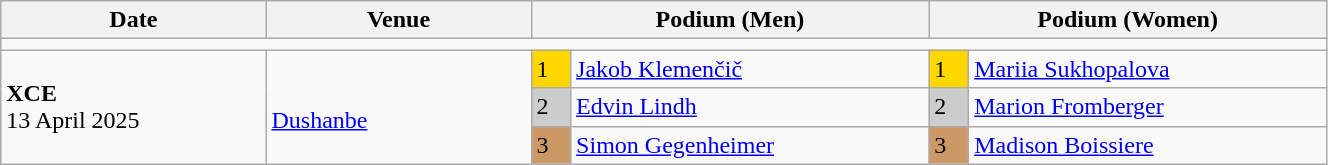<table class="wikitable" width=70%>
<tr>
<th>Date</th>
<th width=20%>Venue</th>
<th colspan=2 width=30%>Podium (Men)</th>
<th colspan=2 width=30%>Podium (Women)</th>
</tr>
<tr>
<td colspan=6></td>
</tr>
<tr>
<td rowspan=3><strong>XCE</strong> <br> 13 April 2025</td>
<td rowspan=3><br><a href='#'>Dushanbe</a></td>
<td bgcolor=FFD700>1</td>
<td> <a href='#'>Jakob Klemenčič</a></td>
<td bgcolor=FFD700>1</td>
<td> <a href='#'>Mariia Sukhopalova</a></td>
</tr>
<tr>
<td bgcolor=CCCCCC>2</td>
<td> <a href='#'>Edvin Lindh</a></td>
<td bgcolor=CCCCCC>2</td>
<td> <a href='#'>Marion Fromberger</a></td>
</tr>
<tr>
<td bgcolor=CC9966>3</td>
<td> <a href='#'>Simon Gegenheimer</a></td>
<td bgcolor=CC9966>3</td>
<td> <a href='#'>Madison Boissiere</a></td>
</tr>
</table>
